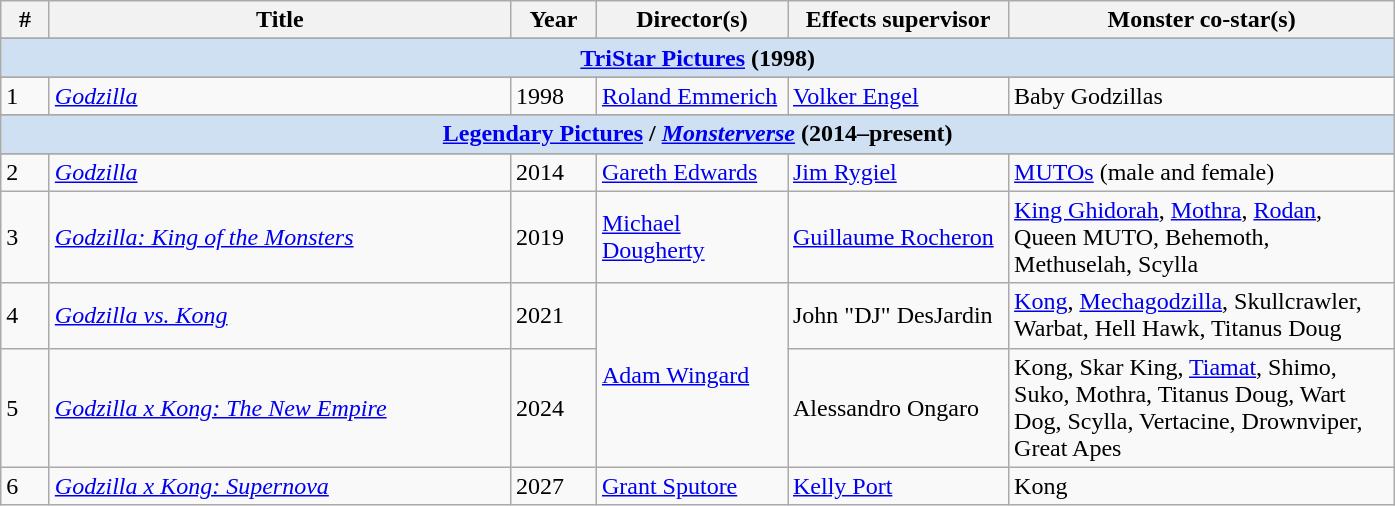<table class="wikitable">
<tr>
<th style="width:25px">#</th>
<th style="width:300px;">Title</th>
<th style="width:50px;">Year</th>
<th style="width:120px;">Director(s)</th>
<th style="width:140px;">Effects supervisor</th>
<th style="width:250px;">Monster co-star(s)</th>
</tr>
<tr>
</tr>
<tr>
<th colspan="6" style="background-color:#CEE0F2;"><a href='#'>TriStar Pictures</a> (1998)</th>
</tr>
<tr>
</tr>
<tr>
</tr>
<tr>
<td>1</td>
<td><em><a href='#'>Godzilla</a></em></td>
<td>1998</td>
<td><a href='#'>Roland Emmerich</a></td>
<td><a href='#'>Volker Engel</a></td>
<td>Baby Godzillas</td>
</tr>
<tr>
</tr>
<tr>
<th colspan="6" style="background-color:#CEE0F2;"><a href='#'>Legendary Pictures</a> / <em><a href='#'>Monsterverse</a></em> (2014–present)</th>
</tr>
<tr>
</tr>
<tr>
</tr>
<tr>
<td>2</td>
<td><em><a href='#'>Godzilla</a></em></td>
<td>2014</td>
<td><a href='#'>Gareth Edwards</a></td>
<td><a href='#'>Jim Rygiel</a></td>
<td><a href='#'>MUTOs</a> (male and female)</td>
</tr>
<tr>
<td>3</td>
<td><em><a href='#'>Godzilla: King of the Monsters</a></em></td>
<td>2019</td>
<td><a href='#'>Michael Dougherty</a></td>
<td><a href='#'>Guillaume Rocheron</a></td>
<td><a href='#'>King Ghidorah</a>, <a href='#'>Mothra</a>, <a href='#'>Rodan</a>, Queen MUTO, Behemoth, Methuselah, Scylla</td>
</tr>
<tr>
<td>4</td>
<td><em><a href='#'>Godzilla vs. Kong</a></em></td>
<td>2021</td>
<td rowspan=2><a href='#'>Adam Wingard</a></td>
<td>John "DJ" DesJardin</td>
<td><a href='#'>Kong</a>, <a href='#'>Mechagodzilla</a>, Skullcrawler, Warbat, Hell Hawk, Titanus Doug</td>
</tr>
<tr>
<td>5</td>
<td><em><a href='#'>Godzilla x Kong: The New Empire</a></em></td>
<td>2024</td>
<td>Alessandro Ongaro</td>
<td>Kong, Skar King, <a href='#'>Tiamat</a>, Shimo, Suko, Mothra, Titanus Doug, Wart Dog, Scylla, Vertacine, Drownviper, Great Apes</td>
</tr>
<tr>
<td>6</td>
<td><em><a href='#'>Godzilla x Kong: Supernova</a></em></td>
<td>2027</td>
<td><a href='#'>Grant Sputore</a></td>
<td><a href='#'>Kelly Port</a></td>
<td>Kong</td>
</tr>
</table>
